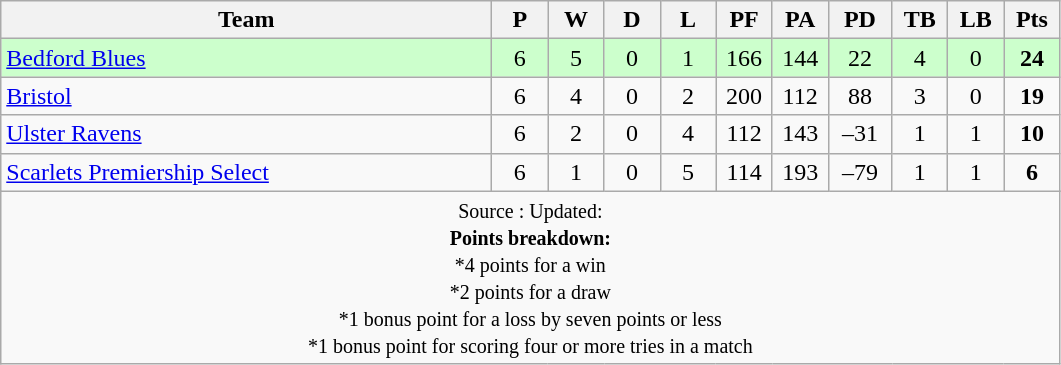<table class="wikitable" style="text-align: center;">
<tr>
<th style="width:320px;">Team</th>
<th width="30">P</th>
<th width="30">W</th>
<th width="30">D</th>
<th width="30">L</th>
<th width="30">PF</th>
<th width="30">PA</th>
<th width="35">PD</th>
<th width="30">TB</th>
<th width="30">LB</th>
<th width="30">Pts</th>
</tr>
<tr style="background:#ccffcc;">
<td align="left"> <a href='#'>Bedford Blues</a></td>
<td>6</td>
<td>5</td>
<td>0</td>
<td>1</td>
<td>166</td>
<td>144</td>
<td>22</td>
<td>4</td>
<td>0</td>
<td><strong>24</strong></td>
</tr>
<tr>
<td align="left"> <a href='#'>Bristol</a></td>
<td>6</td>
<td>4</td>
<td>0</td>
<td>2</td>
<td>200</td>
<td>112</td>
<td>88</td>
<td>3</td>
<td>0</td>
<td><strong>19</strong></td>
</tr>
<tr>
<td align="left"> <a href='#'>Ulster Ravens</a></td>
<td>6</td>
<td>2</td>
<td>0</td>
<td>4</td>
<td>112</td>
<td>143</td>
<td>–31</td>
<td>1</td>
<td>1</td>
<td><strong>10</strong></td>
</tr>
<tr>
<td align="left"> <a href='#'>Scarlets Premiership Select</a></td>
<td>6</td>
<td>1</td>
<td>0</td>
<td>5</td>
<td>114</td>
<td>193</td>
<td>–79</td>
<td>1</td>
<td>1</td>
<td><strong>6</strong></td>
</tr>
<tr>
</tr>
<tr |align=left|>
<td colspan="13" style="border:0px"><small> Source :  Updated: <br><strong>Points breakdown:</strong><br>*4 points for a win<br>*2 points for a draw<br>*1 bonus point for a loss by seven points or less<br>*1 bonus point for scoring four or more tries in a match</small></td>
</tr>
</table>
